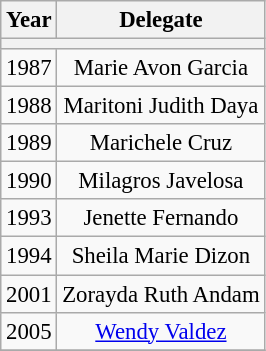<table class="wikitable" style="text-align:center; font-size: 95%;">
<tr>
<th>Year</th>
<th>Delegate</th>
</tr>
<tr>
<th colspan="2"></th>
</tr>
<tr>
<td>1987</td>
<td>Marie Avon Garcia</td>
</tr>
<tr>
<td>1988</td>
<td>Maritoni Judith Daya</td>
</tr>
<tr>
<td>1989</td>
<td>Marichele Cruz</td>
</tr>
<tr>
<td>1990</td>
<td>Milagros Javelosa</td>
</tr>
<tr>
<td>1993</td>
<td>Jenette Fernando</td>
</tr>
<tr>
<td>1994</td>
<td>Sheila Marie Dizon</td>
</tr>
<tr>
<td>2001</td>
<td>Zorayda Ruth Andam</td>
</tr>
<tr>
<td>2005</td>
<td><a href='#'>Wendy Valdez</a></td>
</tr>
<tr>
</tr>
</table>
